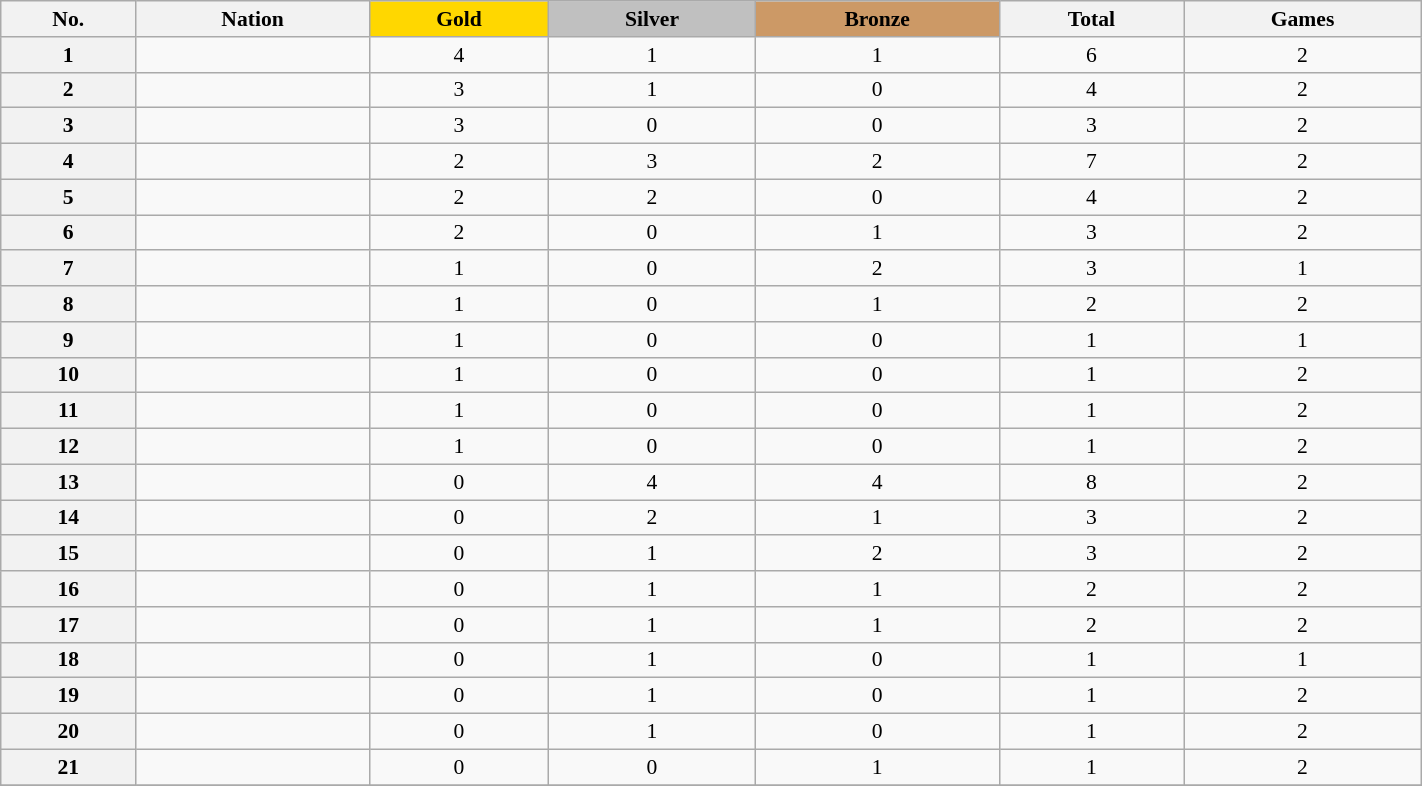<table class="wikitable sortable" style="width:75%; font-size:90%; text-align:center;">
<tr>
<th>No.</th>
<th>Nation</th>
<th style="background-color:gold;">Gold</th>
<th style="background-color:silver;">Silver</th>
<th style="background-color:#c96;">Bronze</th>
<th>Total</th>
<th>Games</th>
</tr>
<tr>
<th>1</th>
<td align=left></td>
<td>4</td>
<td>1</td>
<td>1</td>
<td>6</td>
<td>2</td>
</tr>
<tr>
<th>2</th>
<td align=left></td>
<td>3</td>
<td>1</td>
<td>0</td>
<td>4</td>
<td>2</td>
</tr>
<tr>
<th>3</th>
<td align=left></td>
<td>3</td>
<td>0</td>
<td>0</td>
<td>3</td>
<td>2</td>
</tr>
<tr>
<th>4</th>
<td align=left></td>
<td>2</td>
<td>3</td>
<td>2</td>
<td>7</td>
<td>2</td>
</tr>
<tr>
<th>5</th>
<td align=left></td>
<td>2</td>
<td>2</td>
<td>0</td>
<td>4</td>
<td>2</td>
</tr>
<tr>
<th>6</th>
<td align=left></td>
<td>2</td>
<td>0</td>
<td>1</td>
<td>3</td>
<td>2</td>
</tr>
<tr>
<th>7</th>
<td align=left></td>
<td>1</td>
<td>0</td>
<td>2</td>
<td>3</td>
<td>1</td>
</tr>
<tr>
<th>8</th>
<td align=left></td>
<td>1</td>
<td>0</td>
<td>1</td>
<td>2</td>
<td>2</td>
</tr>
<tr>
<th>9</th>
<td align=left></td>
<td>1</td>
<td>0</td>
<td>0</td>
<td>1</td>
<td>1</td>
</tr>
<tr>
<th>10</th>
<td align=left></td>
<td>1</td>
<td>0</td>
<td>0</td>
<td>1</td>
<td>2</td>
</tr>
<tr>
<th>11</th>
<td align=left></td>
<td>1</td>
<td>0</td>
<td>0</td>
<td>1</td>
<td>2</td>
</tr>
<tr>
<th>12</th>
<td align=left></td>
<td>1</td>
<td>0</td>
<td>0</td>
<td>1</td>
<td>2</td>
</tr>
<tr>
<th>13</th>
<td align=left></td>
<td>0</td>
<td>4</td>
<td>4</td>
<td>8</td>
<td>2</td>
</tr>
<tr>
<th>14</th>
<td align=left></td>
<td>0</td>
<td>2</td>
<td>1</td>
<td>3</td>
<td>2</td>
</tr>
<tr>
<th>15</th>
<td align=left></td>
<td>0</td>
<td>1</td>
<td>2</td>
<td>3</td>
<td>2</td>
</tr>
<tr>
<th>16</th>
<td align=left></td>
<td>0</td>
<td>1</td>
<td>1</td>
<td>2</td>
<td>2</td>
</tr>
<tr>
<th>17</th>
<td align=left></td>
<td>0</td>
<td>1</td>
<td>1</td>
<td>2</td>
<td>2</td>
</tr>
<tr>
<th>18</th>
<td align=left></td>
<td>0</td>
<td>1</td>
<td>0</td>
<td>1</td>
<td>1</td>
</tr>
<tr>
<th>19</th>
<td align=left></td>
<td>0</td>
<td>1</td>
<td>0</td>
<td>1</td>
<td>2</td>
</tr>
<tr>
<th>20</th>
<td align=left></td>
<td>0</td>
<td>1</td>
<td>0</td>
<td>1</td>
<td>2</td>
</tr>
<tr>
<th>21</th>
<td align=left></td>
<td>0</td>
<td>0</td>
<td>1</td>
<td>1</td>
<td>2</td>
</tr>
<tr>
</tr>
</table>
